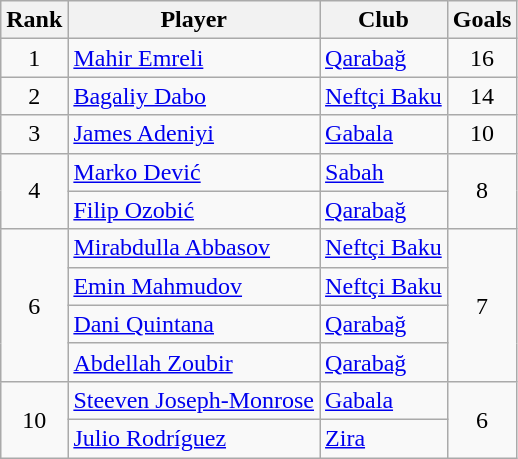<table class="wikitable" style="text-align:center">
<tr>
<th>Rank</th>
<th>Player</th>
<th>Club</th>
<th>Goals</th>
</tr>
<tr>
<td>1</td>
<td align="left"> <a href='#'>Mahir Emreli</a></td>
<td align="left"><a href='#'>Qarabağ</a></td>
<td>16</td>
</tr>
<tr>
<td>2</td>
<td align="left"> <a href='#'>Bagaliy Dabo</a></td>
<td align="left"><a href='#'>Neftçi Baku</a></td>
<td>14</td>
</tr>
<tr>
<td rowspan=1>3</td>
<td align="left"> <a href='#'>James Adeniyi</a></td>
<td align="left"><a href='#'>Gabala</a></td>
<td rowspan=1>10</td>
</tr>
<tr>
<td rowspan=2>4</td>
<td align="left"> <a href='#'>Marko Dević</a></td>
<td align="left"><a href='#'>Sabah</a></td>
<td rowspan=2>8</td>
</tr>
<tr>
<td align="left"> <a href='#'>Filip Ozobić</a></td>
<td align="left"><a href='#'>Qarabağ</a></td>
</tr>
<tr>
<td rowspan=4>6</td>
<td align="left"> <a href='#'>Mirabdulla Abbasov</a></td>
<td align="left"><a href='#'>Neftçi Baku</a></td>
<td rowspan=4>7</td>
</tr>
<tr>
<td align="left"> <a href='#'>Emin Mahmudov</a></td>
<td align="left"><a href='#'>Neftçi Baku</a></td>
</tr>
<tr>
<td align="left"> <a href='#'>Dani Quintana</a></td>
<td align="left"><a href='#'>Qarabağ</a></td>
</tr>
<tr>
<td align="left"> <a href='#'>Abdellah Zoubir</a></td>
<td align="left"><a href='#'>Qarabağ</a></td>
</tr>
<tr>
<td rowspan=2>10</td>
<td align="left"> <a href='#'>Steeven Joseph-Monrose</a></td>
<td align="left"><a href='#'>Gabala</a></td>
<td rowspan=2>6</td>
</tr>
<tr>
<td align="left"> <a href='#'>Julio Rodríguez</a></td>
<td align="left"><a href='#'>Zira</a></td>
</tr>
</table>
